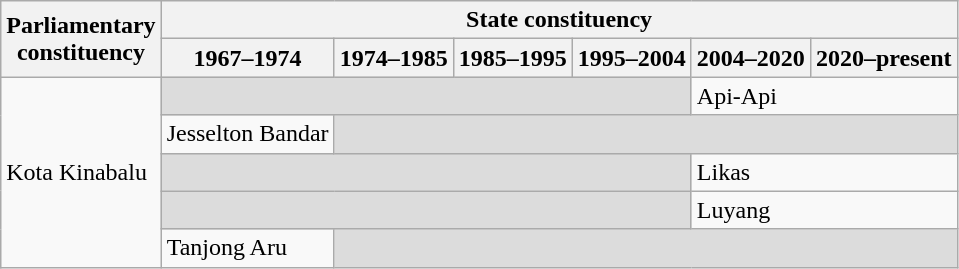<table class=wikitable>
<tr>
<th rowspan=2>Parliamentary<br>constituency</th>
<th colspan=6>State constituency</th>
</tr>
<tr>
<th>1967–1974</th>
<th>1974–1985</th>
<th>1985–1995</th>
<th>1995–2004</th>
<th>2004–2020</th>
<th>2020–present</th>
</tr>
<tr>
<td rowspan=5>Kota Kinabalu</td>
<td colspan=4 bgcolor=dcdcdc></td>
<td colspan=2>Api-Api</td>
</tr>
<tr>
<td>Jesselton Bandar</td>
<td colspan=5 bgcolor=dcdcdc></td>
</tr>
<tr>
<td colspan=4 bgcolor=dcdcdc></td>
<td colspan=2>Likas</td>
</tr>
<tr>
<td colspan=4 bgcolor=dcdcdc></td>
<td colspan=2>Luyang</td>
</tr>
<tr>
<td>Tanjong Aru</td>
<td colspan=5 bgcolor=dcdcdc></td>
</tr>
</table>
